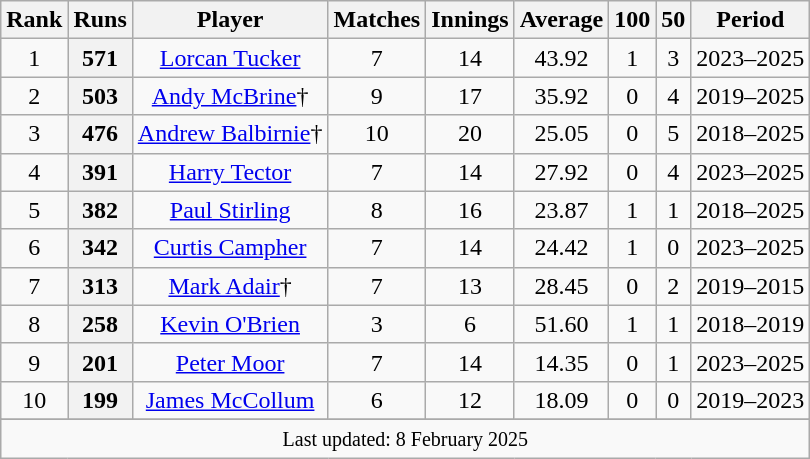<table class="wikitable plainrowheaders sortable" style=text-align:center>
<tr>
<th scope=col>Rank</th>
<th scope=col>Runs</th>
<th scope=col>Player</th>
<th scope=col>Matches</th>
<th scope=col>Innings</th>
<th scope=col>Average</th>
<th scope=col>100</th>
<th scope=col>50</th>
<th scope=col>Period</th>
</tr>
<tr>
<td align=center>1</td>
<th scope=row style=text-align:center;>571</th>
<td><a href='#'>Lorcan Tucker</a></td>
<td align="center">7</td>
<td align="center">14</td>
<td align="center">43.92</td>
<td align="center">1</td>
<td align="center">3</td>
<td>2023–2025</td>
</tr>
<tr>
<td align=center>2</td>
<th scope=row style=text-align:center;>503</th>
<td><a href='#'>Andy McBrine</a>†</td>
<td align="center">9</td>
<td align="center">17</td>
<td align="center">35.92</td>
<td align="center">0</td>
<td align="center">4</td>
<td>2019–2025</td>
</tr>
<tr>
<td align=center>3</td>
<th scope=row style=text-align:center;>476</th>
<td><a href='#'>Andrew Balbirnie</a>†</td>
<td align="center">10</td>
<td align="center">20</td>
<td align="center">25.05</td>
<td align="center">0</td>
<td align="center">5</td>
<td>2018–2025</td>
</tr>
<tr>
<td align=center>4</td>
<th scope=row style="text-align:center;">391</th>
<td><a href='#'>Harry Tector</a></td>
<td align="center">7</td>
<td align="center">14</td>
<td align="center">27.92</td>
<td align="center">0</td>
<td align="center">4</td>
<td>2023–2025</td>
</tr>
<tr>
<td align=center>5</td>
<th scope=row style="text-align:center;">382</th>
<td><a href='#'>Paul Stirling</a></td>
<td align="center">8</td>
<td align="center">16</td>
<td align="center">23.87</td>
<td align="center">1</td>
<td align="center">1</td>
<td>2018–2025</td>
</tr>
<tr>
<td align=center>6</td>
<th scope=row style="text-align:center;">342</th>
<td><a href='#'>Curtis Campher</a></td>
<td align=center>7</td>
<td align=center>14</td>
<td align=center>24.42</td>
<td align=center>1</td>
<td align=center>0</td>
<td>2023–2025</td>
</tr>
<tr>
<td align=center>7</td>
<th scope=row style="text-align:center;">313</th>
<td><a href='#'>Mark Adair</a>†</td>
<td align=center>7</td>
<td align=center>13</td>
<td align=center>28.45</td>
<td align=center>0</td>
<td align=center>2</td>
<td>2019–2015</td>
</tr>
<tr>
<td align=center>8</td>
<th scope=row style="text-align:center;">258</th>
<td><a href='#'>Kevin O'Brien</a></td>
<td align=center>3</td>
<td align=center>6</td>
<td align=center>51.60</td>
<td align=center>1</td>
<td align=center>1</td>
<td>2018–2019</td>
</tr>
<tr>
<td align="center">9</td>
<th scope="row" style="text-align:center;">201</th>
<td><a href='#'>Peter Moor</a></td>
<td align="center">7</td>
<td align="center">14</td>
<td align="center">14.35</td>
<td align="center">0</td>
<td align="center">1</td>
<td>2023–2025</td>
</tr>
<tr>
<td align="center">10</td>
<th scope="row" style="text-align:center;">199</th>
<td><a href='#'>James McCollum</a></td>
<td align="center">6</td>
<td align="center">12</td>
<td align="center">18.09</td>
<td align="center">0</td>
<td align="center">0</td>
<td>2019–2023</td>
</tr>
<tr>
</tr>
<tr class=sortbottom>
<td colspan=9><small>Last updated: 8 February 2025</small></td>
</tr>
</table>
